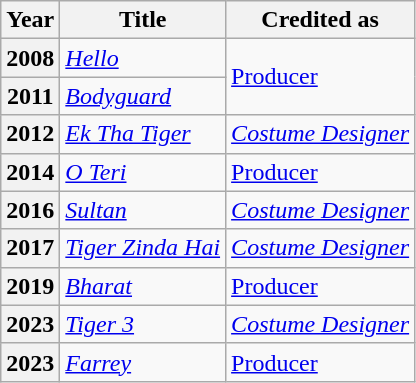<table class="wikitable plainrowheaders sortable">
<tr>
<th scope="col">Year</th>
<th scope="col">Title</th>
<th scope="col">Credited as</th>
</tr>
<tr>
<th scope="row">2008</th>
<td><em><a href='#'>Hello</a></em></td>
<td rowspan="2"><a href='#'>Producer</a></td>
</tr>
<tr>
<th scope="row">2011</th>
<td><em><a href='#'>Bodyguard</a></em></td>
</tr>
<tr>
<th scope="row">2012</th>
<td><em><a href='#'>Ek Tha Tiger</a></em></td>
<td><a href='#'><em>Costume Designer</em></a></td>
</tr>
<tr>
<th scope="row">2014</th>
<td><em><a href='#'>O Teri</a></em></td>
<td><a href='#'>Producer</a></td>
</tr>
<tr>
<th scope="row">2016</th>
<td><em><a href='#'>Sultan</a></em></td>
<td><a href='#'><em>Costume Designer</em></a></td>
</tr>
<tr>
<th scope="row">2017</th>
<td><em><a href='#'>Tiger Zinda Hai</a></em></td>
<td><a href='#'><em>Costume Designer</em></a></td>
</tr>
<tr>
<th scope="row">2019</th>
<td><em><a href='#'>Bharat</a></em></td>
<td><a href='#'>Producer</a></td>
</tr>
<tr>
<th scope="row">2023</th>
<td><em><a href='#'>Tiger 3</a></em></td>
<td><a href='#'><em>Costume Designer</em></a></td>
</tr>
<tr>
<th scope="row">2023</th>
<td><em><a href='#'>Farrey</a></em></td>
<td><a href='#'>Producer</a></td>
</tr>
</table>
